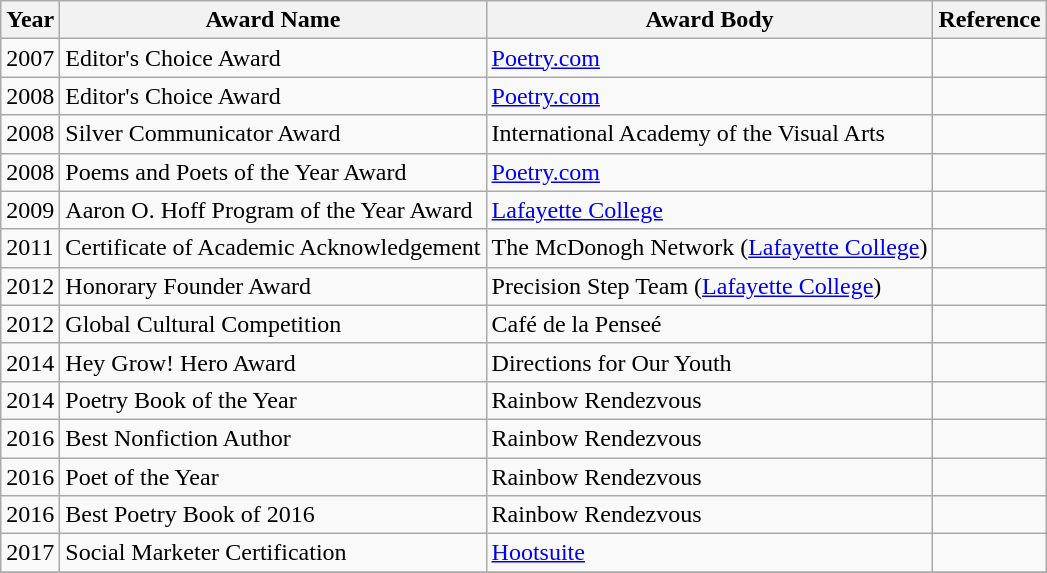<table class="wikitable">
<tr>
<th>Year</th>
<th>Award Name</th>
<th>Award Body</th>
<th>Reference</th>
</tr>
<tr>
<td>2007</td>
<td>Editor's Choice Award</td>
<td><a href='#'>Poetry.com</a></td>
<td></td>
</tr>
<tr>
<td>2008</td>
<td>Editor's Choice Award</td>
<td><a href='#'>Poetry.com</a></td>
<td></td>
</tr>
<tr>
<td>2008</td>
<td>Silver Communicator Award</td>
<td>International Academy of the Visual Arts</td>
<td></td>
</tr>
<tr>
<td>2008</td>
<td>Poems and Poets of the Year Award</td>
<td><a href='#'>Poetry.com</a></td>
<td></td>
</tr>
<tr>
<td>2009</td>
<td>Aaron O. Hoff Program of the Year Award</td>
<td><a href='#'>Lafayette College</a></td>
<td></td>
</tr>
<tr>
<td>2011</td>
<td>Certificate of Academic Acknowledgement</td>
<td>The McDonogh Network (<a href='#'>Lafayette College</a>)</td>
<td></td>
</tr>
<tr>
<td>2012</td>
<td>Honorary Founder Award</td>
<td>Precision Step Team (<a href='#'>Lafayette College</a>)</td>
<td></td>
</tr>
<tr>
<td>2012</td>
<td>Global Cultural Competition</td>
<td>Café de la Penseé</td>
<td></td>
</tr>
<tr>
<td>2014</td>
<td>Hey Grow! Hero Award</td>
<td>Directions for Our Youth</td>
<td></td>
</tr>
<tr>
<td>2014</td>
<td>Poetry Book of the Year</td>
<td>Rainbow Rendezvous</td>
<td></td>
</tr>
<tr>
<td>2016</td>
<td>Best Nonfiction Author</td>
<td>Rainbow Rendezvous</td>
<td></td>
</tr>
<tr>
<td>2016</td>
<td>Poet of the Year</td>
<td>Rainbow Rendezvous</td>
<td></td>
</tr>
<tr>
<td>2016</td>
<td>Best Poetry Book of 2016</td>
<td>Rainbow Rendezvous</td>
<td></td>
</tr>
<tr>
<td>2017</td>
<td>Social Marketer Certification</td>
<td><a href='#'>Hootsuite</a></td>
<td></td>
</tr>
<tr>
</tr>
</table>
